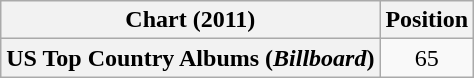<table class="wikitable plainrowheaders" style="text-align:center">
<tr>
<th scope="col">Chart (2011)</th>
<th scope="col">Position</th>
</tr>
<tr>
<th scope="row">US Top Country Albums (<em>Billboard</em>)</th>
<td>65</td>
</tr>
</table>
